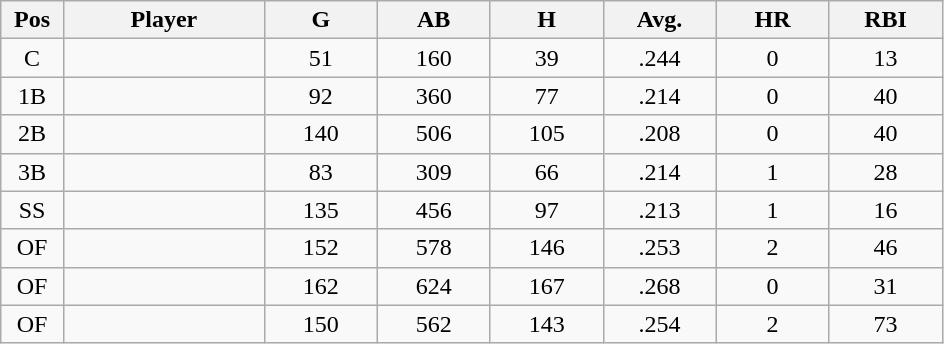<table class="wikitable sortable">
<tr>
<th bgcolor="#DDDDFF" width="5%">Pos</th>
<th bgcolor="#DDDDFF" width="16%">Player</th>
<th bgcolor="#DDDDFF" width="9%">G</th>
<th bgcolor="#DDDDFF" width="9%">AB</th>
<th bgcolor="#DDDDFF" width="9%">H</th>
<th bgcolor="#DDDDFF" width="9%">Avg.</th>
<th bgcolor="#DDDDFF" width="9%">HR</th>
<th bgcolor="#DDDDFF" width="9%">RBI</th>
</tr>
<tr align="center">
<td>C</td>
<td></td>
<td>51</td>
<td>160</td>
<td>39</td>
<td>.244</td>
<td>0</td>
<td>13</td>
</tr>
<tr align="center">
<td>1B</td>
<td></td>
<td>92</td>
<td>360</td>
<td>77</td>
<td>.214</td>
<td>0</td>
<td>40</td>
</tr>
<tr align="center">
<td>2B</td>
<td></td>
<td>140</td>
<td>506</td>
<td>105</td>
<td>.208</td>
<td>0</td>
<td>40</td>
</tr>
<tr align="center">
<td>3B</td>
<td></td>
<td>83</td>
<td>309</td>
<td>66</td>
<td>.214</td>
<td>1</td>
<td>28</td>
</tr>
<tr align="center">
<td>SS</td>
<td></td>
<td>135</td>
<td>456</td>
<td>97</td>
<td>.213</td>
<td>1</td>
<td>16</td>
</tr>
<tr align="center">
<td>OF</td>
<td></td>
<td>152</td>
<td>578</td>
<td>146</td>
<td>.253</td>
<td>2</td>
<td>46</td>
</tr>
<tr align="center">
<td>OF</td>
<td></td>
<td>162</td>
<td>624</td>
<td>167</td>
<td>.268</td>
<td>0</td>
<td>31</td>
</tr>
<tr align="center">
<td>OF</td>
<td></td>
<td>150</td>
<td>562</td>
<td>143</td>
<td>.254</td>
<td>2</td>
<td>73</td>
</tr>
</table>
